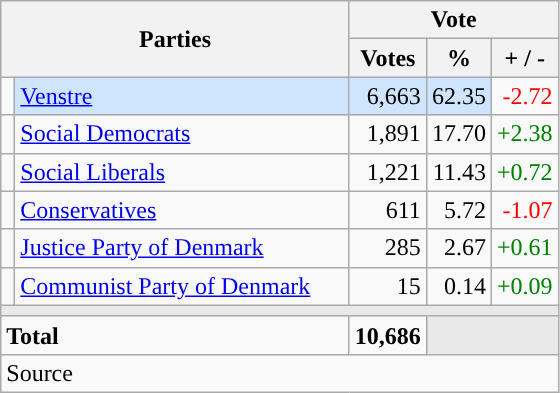<table class="wikitable" style="text-align:right;">
<tr>
<th style="text-align:centre;" rowspan="2" colspan="2" width="225">Parties</th>
<th colspan="3">Vote</th>
</tr>
<tr>
<th width="15">Votes</th>
<th width="15">%</th>
<th width="15">+ / -</th>
</tr>
<tr>
<td width="2" style="color:inherit;background:"></td>
<td bgcolor=#cfe5fe  align="left"><a href='#'>Venstre</a></td>
<td bgcolor=#cfe5fe>6,663</td>
<td bgcolor=#cfe5fe>62.35</td>
<td style=color:red;>-2.72</td>
</tr>
<tr>
<td width="2" style="color:inherit;background:"></td>
<td align="left"><a href='#'>Social Democrats</a></td>
<td>1,891</td>
<td>17.70</td>
<td style=color:green;>+2.38</td>
</tr>
<tr>
<td width="2" style="color:inherit;background:"></td>
<td align="left"><a href='#'>Social Liberals</a></td>
<td>1,221</td>
<td>11.43</td>
<td style=color:green;>+0.72</td>
</tr>
<tr>
<td width="2" style="color:inherit;background:"></td>
<td align="left"><a href='#'>Conservatives</a></td>
<td>611</td>
<td>5.72</td>
<td style=color:red;>-1.07</td>
</tr>
<tr>
<td width="2" style="color:inherit;background:"></td>
<td align="left"><a href='#'>Justice Party of Denmark</a></td>
<td>285</td>
<td>2.67</td>
<td style=color:green;>+0.61</td>
</tr>
<tr>
<td width="2" style="color:inherit;background:"></td>
<td align="left"><a href='#'>Communist Party of Denmark</a></td>
<td>15</td>
<td>0.14</td>
<td style=color:green;>+0.09</td>
</tr>
<tr>
<td colspan="7" bgcolor="#E9E9E9"></td>
</tr>
<tr>
<td align="left" colspan="2"><strong>Total</strong></td>
<td><strong>10,686</strong></td>
<td bgcolor="#E9E9E9" colspan="2"></td>
</tr>
<tr>
<td align="left" colspan="6">Source</td>
</tr>
</table>
